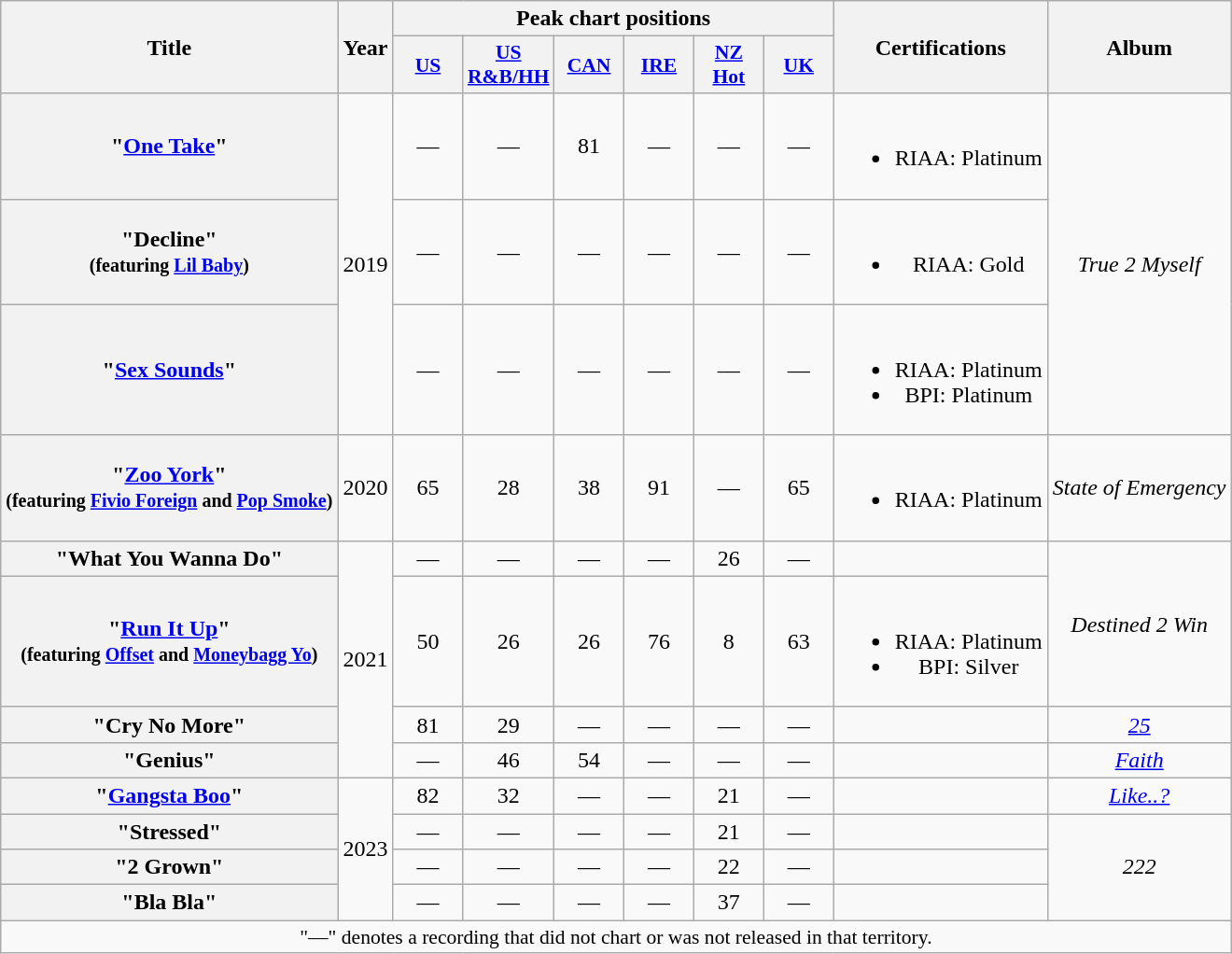<table class="wikitable plainrowheaders" style="text-align:center">
<tr>
<th rowspan="2">Title</th>
<th rowspan="2">Year</th>
<th colspan="6">Peak chart positions</th>
<th rowspan="2">Certifications</th>
<th rowspan="2">Album</th>
</tr>
<tr>
<th scope="col" style="width:3em;font-size:90%;"><a href='#'>US</a><br></th>
<th scope="col" style="width:3em;font-size:90%;"><a href='#'>US<br>R&B/HH</a><br></th>
<th scope="col" style="width:3em;font-size:90%;"><a href='#'>CAN</a><br></th>
<th scope="col" style="width:3em;font-size:90%;"><a href='#'>IRE</a><br></th>
<th scope="col" style="width:3em;font-size:90%;"><a href='#'>NZ<br>Hot</a><br></th>
<th scope="col" style="width:3em;font-size:90%;"><a href='#'>UK</a><br></th>
</tr>
<tr>
<th scope="row">"<a href='#'>One Take</a>"</th>
<td rowspan="3">2019</td>
<td>—</td>
<td>—</td>
<td>81</td>
<td>—</td>
<td>—</td>
<td>—</td>
<td><br><ul><li>RIAA: Platinum</li></ul></td>
<td rowspan="3"><em>True 2 Myself</em></td>
</tr>
<tr>
<th scope="row">"Decline"<br><small>(featuring <a href='#'>Lil Baby</a>)</small></th>
<td>—</td>
<td>—</td>
<td>—</td>
<td>—</td>
<td>—</td>
<td>—</td>
<td><br><ul><li>RIAA: Gold</li></ul></td>
</tr>
<tr>
<th scope="row">"<a href='#'>Sex Sounds</a>"</th>
<td>—</td>
<td>—</td>
<td>—</td>
<td>—</td>
<td>—</td>
<td>—</td>
<td><br><ul><li>RIAA: Platinum</li><li>BPI: Platinum</li></ul></td>
</tr>
<tr>
<th scope="row">"<a href='#'>Zoo York</a>"<br><small>(featuring <a href='#'>Fivio Foreign</a> and <a href='#'>Pop Smoke</a>)</small></th>
<td>2020</td>
<td>65</td>
<td>28</td>
<td>38</td>
<td>91</td>
<td>—</td>
<td>65</td>
<td><br><ul><li>RIAA: Platinum</li></ul></td>
<td><em>State of Emergency</em></td>
</tr>
<tr>
<th scope="row">"What You Wanna Do"</th>
<td rowspan="4">2021</td>
<td>—</td>
<td>—</td>
<td>—</td>
<td>—</td>
<td>26</td>
<td>—</td>
<td></td>
<td rowspan="2"><em>Destined 2 Win</em></td>
</tr>
<tr>
<th scope="row">"<a href='#'>Run It Up</a>"<br><small>(featuring <a href='#'>Offset</a> and <a href='#'>Moneybagg Yo</a>)</small></th>
<td>50</td>
<td>26</td>
<td>26</td>
<td>76</td>
<td>8</td>
<td>63</td>
<td><br><ul><li>RIAA: Platinum</li><li>BPI: Silver</li></ul></td>
</tr>
<tr>
<th scope="row">"Cry No More"<br></th>
<td>81</td>
<td>29</td>
<td>—</td>
<td>—</td>
<td>—</td>
<td>—</td>
<td></td>
<td><em><a href='#'>25</a></em></td>
</tr>
<tr>
<th scope="row">"Genius"<br></th>
<td>—</td>
<td>46</td>
<td>54</td>
<td>—</td>
<td>—</td>
<td>—</td>
<td></td>
<td><em><a href='#'>Faith</a></em></td>
</tr>
<tr>
<th scope="row">"<a href='#'>Gangsta Boo</a>"<br></th>
<td rowspan="4">2023</td>
<td>82</td>
<td>32</td>
<td>—</td>
<td>—</td>
<td>21</td>
<td>—</td>
<td></td>
<td><em><a href='#'>Like..?</a></em></td>
</tr>
<tr>
<th scope="row">"Stressed"<br></th>
<td>—</td>
<td>—</td>
<td>—</td>
<td>—</td>
<td>21</td>
<td>—</td>
<td></td>
<td rowspan="3"><em>222</em></td>
</tr>
<tr>
<th scope="row">"2 Grown"<br></th>
<td>—</td>
<td>—</td>
<td>—</td>
<td>—</td>
<td>22</td>
<td>—</td>
<td></td>
</tr>
<tr>
<th scope="row">"Bla Bla"<br></th>
<td>—</td>
<td>—</td>
<td>—</td>
<td>—</td>
<td>37</td>
<td>—</td>
<td></td>
</tr>
<tr>
<td colspan="10" style="font-size:90%">"—" denotes a recording that did not chart or was not released in that territory.</td>
</tr>
</table>
